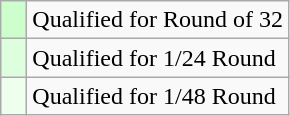<table class="wikitable" style="text-align: left;">
<tr>
<td width="10px" bgcolor="#ccffcc"></td>
<td>Qualified for Round of 32</td>
</tr>
<tr>
<td width="10px" bgcolor="#ddffdd"></td>
<td>Qualified for 1/24 Round</td>
</tr>
<tr>
<td width="10px" bgcolor="#eeffee"></td>
<td>Qualified for 1/48 Round</td>
</tr>
</table>
